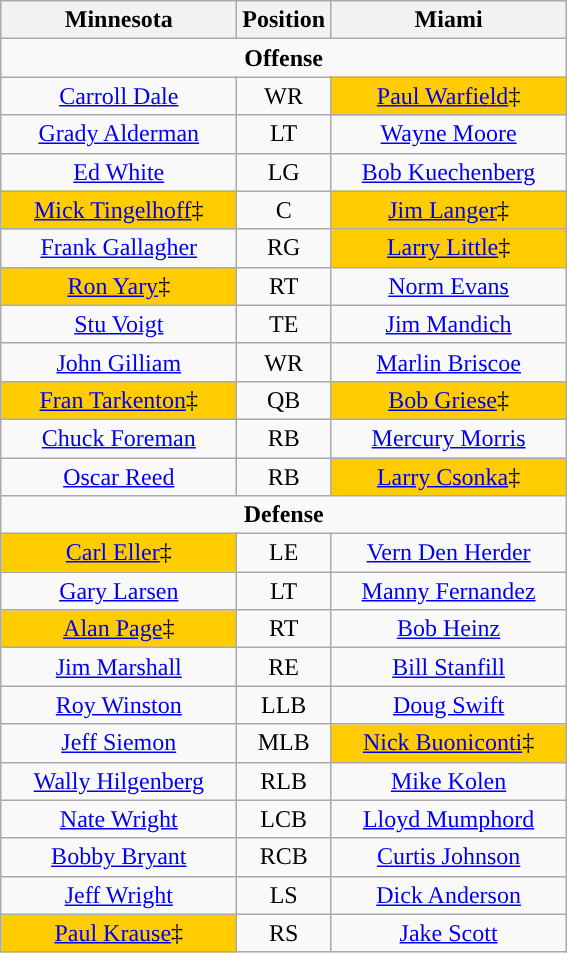<table class="wikitable" style="text-align:center">
<tr>
<th width="150px">Minnesota</th>
<th>Position</th>
<th width="150px">Miami</th>
</tr>
<tr>
<td colspan="3" style="text-align:center;"><strong>Offense</strong></td>
</tr>
<tr>
<td><a href='#'>Carroll Dale</a></td>
<td style="text-align:center;">WR</td>
<td bgcolor="#FFCC00"><a href='#'>Paul Warfield</a>‡</td>
</tr>
<tr>
<td><a href='#'>Grady Alderman</a></td>
<td style="text-align:center;">LT</td>
<td><a href='#'>Wayne Moore</a></td>
</tr>
<tr>
<td><a href='#'>Ed White</a></td>
<td style="text-align:center;">LG</td>
<td><a href='#'>Bob Kuechenberg</a></td>
</tr>
<tr>
<td bgcolor="#FFCC00"><a href='#'>Mick Tingelhoff</a>‡</td>
<td style="text-align:center;">C</td>
<td bgcolor="#FFCC00"><a href='#'>Jim Langer</a>‡</td>
</tr>
<tr>
<td><a href='#'>Frank Gallagher</a></td>
<td style="text-align:center;">RG</td>
<td bgcolor="#FFCC00"><a href='#'>Larry Little</a>‡</td>
</tr>
<tr>
<td bgcolor="#FFCC00"><a href='#'>Ron Yary</a>‡</td>
<td style="text-align:center;">RT</td>
<td><a href='#'>Norm Evans</a></td>
</tr>
<tr>
<td><a href='#'>Stu Voigt</a></td>
<td style="text-align:center;">TE</td>
<td><a href='#'>Jim Mandich</a></td>
</tr>
<tr>
<td><a href='#'>John Gilliam</a></td>
<td style="text-align:center;">WR</td>
<td><a href='#'>Marlin Briscoe</a></td>
</tr>
<tr>
<td bgcolor="#FFCC00"><a href='#'>Fran Tarkenton</a>‡</td>
<td style="text-align:center;">QB</td>
<td bgcolor="#FFCC00"><a href='#'>Bob Griese</a>‡</td>
</tr>
<tr>
<td><a href='#'>Chuck Foreman</a></td>
<td style="text-align:center;">RB</td>
<td><a href='#'>Mercury Morris</a></td>
</tr>
<tr>
<td><a href='#'>Oscar Reed</a></td>
<td style="text-align:center;">RB</td>
<td bgcolor="#FFCC00"><a href='#'>Larry Csonka</a>‡</td>
</tr>
<tr>
<td colspan="3" style="text-align:center;"><strong>Defense</strong></td>
</tr>
<tr>
<td bgcolor="#FFCC00"><a href='#'>Carl Eller</a>‡</td>
<td style="text-align:center;">LE</td>
<td><a href='#'>Vern Den Herder</a></td>
</tr>
<tr>
<td><a href='#'>Gary Larsen</a></td>
<td style="text-align:center;">LT</td>
<td><a href='#'>Manny Fernandez</a></td>
</tr>
<tr>
<td bgcolor="#FFCC00"><a href='#'>Alan Page</a>‡</td>
<td style="text-align:center;">RT</td>
<td><a href='#'>Bob Heinz</a></td>
</tr>
<tr>
<td><a href='#'>Jim Marshall</a></td>
<td style="text-align:center;">RE</td>
<td><a href='#'>Bill Stanfill</a></td>
</tr>
<tr>
<td><a href='#'>Roy Winston</a></td>
<td style="text-align:center;">LLB</td>
<td><a href='#'>Doug Swift</a></td>
</tr>
<tr>
<td><a href='#'>Jeff Siemon</a></td>
<td style="text-align:center;">MLB</td>
<td bgcolor="#FFCC00"><a href='#'>Nick Buoniconti</a>‡</td>
</tr>
<tr>
<td><a href='#'>Wally Hilgenberg</a></td>
<td style="text-align:center;">RLB</td>
<td><a href='#'>Mike Kolen</a></td>
</tr>
<tr>
<td><a href='#'>Nate Wright</a></td>
<td style="text-align:center;">LCB</td>
<td><a href='#'>Lloyd Mumphord</a></td>
</tr>
<tr>
<td><a href='#'>Bobby Bryant</a></td>
<td style="text-align:center;">RCB</td>
<td><a href='#'>Curtis Johnson</a></td>
</tr>
<tr>
<td><a href='#'>Jeff Wright</a></td>
<td style="text-align:center;">LS</td>
<td><a href='#'>Dick Anderson</a></td>
</tr>
<tr>
<td bgcolor="#FFCC00"><a href='#'>Paul Krause</a>‡</td>
<td style="text-align:center;">RS</td>
<td><a href='#'>Jake Scott</a></td>
</tr>
</table>
